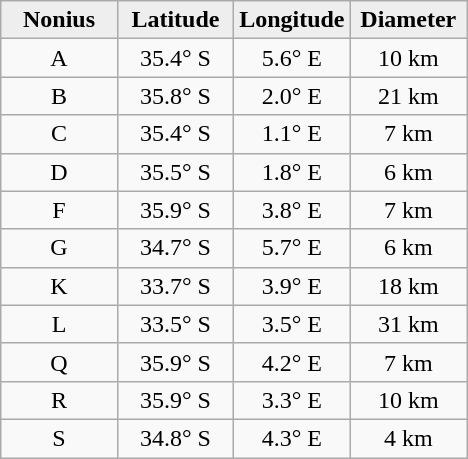<table class="wikitable">
<tr>
<th width="25%" style="background:#eeeeee;">Nonius</th>
<th width="25%" style="background:#eeeeee;">Latitude</th>
<th width="25%" style="background:#eeeeee;">Longitude</th>
<th width="25%" style="background:#eeeeee;">Diameter</th>
</tr>
<tr>
<td align="center">A</td>
<td align="center">35.4° S</td>
<td align="center">5.6° E</td>
<td align="center">10 km</td>
</tr>
<tr>
<td align="center">B</td>
<td align="center">35.8° S</td>
<td align="center">2.0° E</td>
<td align="center">21 km</td>
</tr>
<tr>
<td align="center">C</td>
<td align="center">35.4° S</td>
<td align="center">1.1° E</td>
<td align="center">7 km</td>
</tr>
<tr>
<td align="center">D</td>
<td align="center">35.5° S</td>
<td align="center">1.8° E</td>
<td align="center">6 km</td>
</tr>
<tr>
<td align="center">F</td>
<td align="center">35.9° S</td>
<td align="center">3.8° E</td>
<td align="center">7 km</td>
</tr>
<tr>
<td align="center">G</td>
<td align="center">34.7° S</td>
<td align="center">5.7° E</td>
<td align="center">6 km</td>
</tr>
<tr>
<td align="center">K</td>
<td align="center">33.7° S</td>
<td align="center">3.9° E</td>
<td align="center">18 km</td>
</tr>
<tr>
<td align="center">L</td>
<td align="center">33.5° S</td>
<td align="center">3.5° E</td>
<td align="center">31 km</td>
</tr>
<tr>
<td align="center">Q</td>
<td align="center">35.9° S</td>
<td align="center">4.2° E</td>
<td align="center">7 km</td>
</tr>
<tr>
<td align="center">R</td>
<td align="center">35.9° S</td>
<td align="center">3.3° E</td>
<td align="center">10 km</td>
</tr>
<tr>
<td align="center">S</td>
<td align="center">34.8° S</td>
<td align="center">4.3° E</td>
<td align="center">4 km</td>
</tr>
</table>
